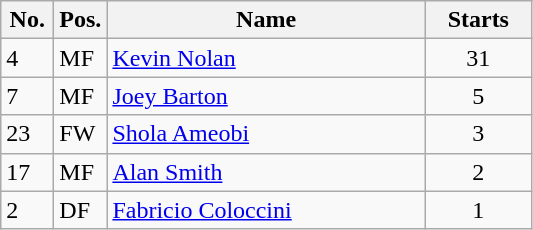<table class="wikitable">
<tr>
<th width=10%>No.</th>
<th width=10%>Pos.</th>
<th width=60%>Name</th>
<th width=20%>Starts</th>
</tr>
<tr>
<td>4</td>
<td>MF</td>
<td> <a href='#'>Kevin Nolan</a></td>
<td align="center">31</td>
</tr>
<tr>
<td>7</td>
<td>MF</td>
<td> <a href='#'>Joey Barton</a></td>
<td align="center">5</td>
</tr>
<tr>
<td>23</td>
<td>FW</td>
<td> <a href='#'>Shola Ameobi</a></td>
<td align="center">3</td>
</tr>
<tr>
<td>17</td>
<td>MF</td>
<td> <a href='#'>Alan Smith</a></td>
<td align="center">2</td>
</tr>
<tr>
<td>2</td>
<td>DF</td>
<td> <a href='#'>Fabricio Coloccini</a></td>
<td align="center">1</td>
</tr>
</table>
